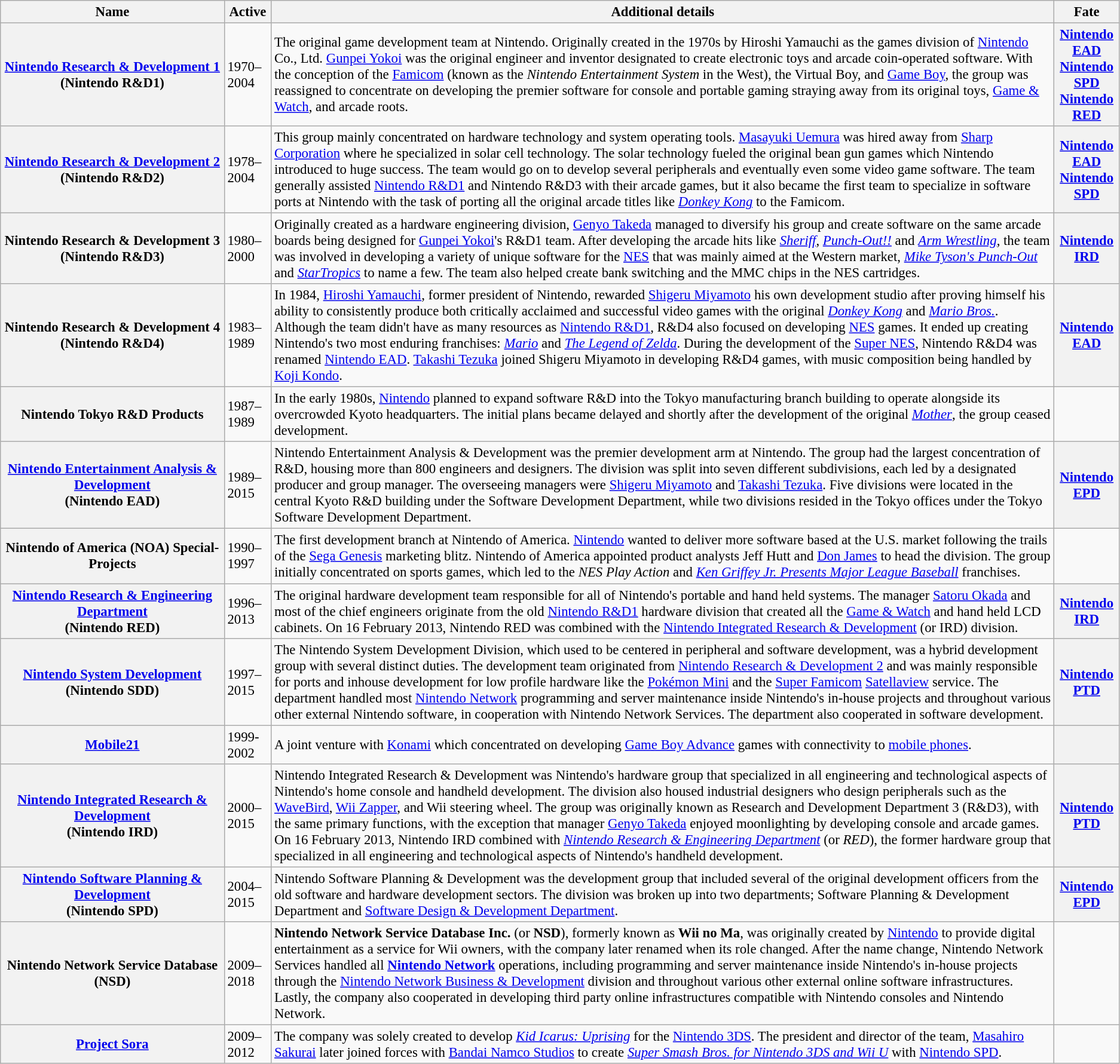<table class="wikitable" style="font-size:95%">
<tr>
<th style="width:20%;">Name</th>
<th>Active</th>
<th style="width:70%;">Additional details</th>
<th>Fate</th>
</tr>
<tr>
<th><a href='#'>Nintendo Research & Development 1</a><br>(Nintendo R&D1)</th>
<td>1970–2004</td>
<td>The original game development team at Nintendo. Originally created in the 1970s by Hiroshi Yamauchi as the games division of <a href='#'>Nintendo</a> Co., Ltd. <a href='#'>Gunpei Yokoi</a> was the original engineer and inventor designated to create electronic toys and arcade coin-operated software. With the conception of the <a href='#'>Famicom</a> (known as the <em>Nintendo Entertainment System</em> in the West), the Virtual Boy, and <a href='#'>Game Boy</a>, the group was reassigned to concentrate on developing the premier software for console and portable gaming straying away from its original toys, <a href='#'>Game & Watch</a>, and arcade roots.</td>
<th><a href='#'>Nintendo EAD</a><br><a href='#'>Nintendo SPD</a><br><a href='#'>Nintendo RED</a></th>
</tr>
<tr>
<th><a href='#'>Nintendo Research & Development 2</a><br>(Nintendo R&D2)</th>
<td>1978–2004</td>
<td>This group mainly concentrated on hardware technology and system operating tools. <a href='#'>Masayuki Uemura</a> was hired away from <a href='#'>Sharp Corporation</a> where he specialized in solar cell technology. The solar technology fueled the original bean gun games which Nintendo introduced to huge success. The team would go on to develop several peripherals and eventually even some video game software. The team generally assisted <a href='#'>Nintendo R&D1</a> and Nintendo R&D3 with their arcade games, but it also became the first team to specialize in software ports at Nintendo with the task of porting all the original arcade titles like <em><a href='#'>Donkey Kong</a></em> to the Famicom.</td>
<th><a href='#'>Nintendo EAD</a><br><a href='#'>Nintendo SPD</a></th>
</tr>
<tr>
<th>Nintendo Research & Development 3<br>(Nintendo R&D3)</th>
<td>1980–2000</td>
<td>Originally created as a hardware engineering division, <a href='#'>Genyo Takeda</a> managed to diversify his group and create software on the same arcade boards being designed for <a href='#'>Gunpei Yokoi</a>'s R&D1 team. After developing the arcade hits like <em><a href='#'>Sheriff</a></em>, <em><a href='#'>Punch-Out!!</a></em> and <em><a href='#'>Arm Wrestling</a></em>, the team was involved in developing a variety of unique software for the <a href='#'>NES</a> that was mainly aimed at the Western market, <em><a href='#'>Mike Tyson's Punch-Out</a></em> and <em><a href='#'>StarTropics</a></em> to name a few. The team also helped create bank switching and the MMC chips in the NES cartridges.</td>
<th><a href='#'>Nintendo IRD</a></th>
</tr>
<tr>
<th>Nintendo Research & Development 4<br>(Nintendo R&D4)</th>
<td>1983–1989</td>
<td>In 1984, <a href='#'>Hiroshi Yamauchi</a>, former president of Nintendo, rewarded <a href='#'>Shigeru Miyamoto</a> his own development studio after proving himself his ability to consistently produce both critically acclaimed and successful video games with the original <em><a href='#'>Donkey Kong</a></em> and <em><a href='#'>Mario Bros.</a></em>. Although the team didn't have as many resources as <a href='#'>Nintendo R&D1</a>, R&D4 also focused on developing <a href='#'>NES</a> games. It ended up creating Nintendo's two most enduring franchises: <em><a href='#'>Mario</a></em> and <em><a href='#'>The Legend of Zelda</a></em>. During the development of the <a href='#'>Super NES</a>, Nintendo R&D4 was renamed <a href='#'>Nintendo EAD</a>. <a href='#'>Takashi Tezuka</a> joined Shigeru Miyamoto in developing R&D4 games, with music composition being handled by <a href='#'>Koji Kondo</a>.</td>
<th><a href='#'>Nintendo EAD</a></th>
</tr>
<tr>
<th>Nintendo Tokyo R&D Products</th>
<td>1987–1989</td>
<td>In the early 1980s, <a href='#'>Nintendo</a> planned to expand software R&D into the Tokyo manufacturing branch building to operate alongside its overcrowded Kyoto headquarters. The initial plans became delayed and shortly after the development of the original <em><a href='#'>Mother</a></em>, the group ceased development.</td>
<td></td>
</tr>
<tr>
<th><a href='#'>Nintendo Entertainment Analysis & Development</a><br>(Nintendo EAD)</th>
<td>1989–2015</td>
<td>Nintendo Entertainment Analysis & Development was the premier development arm at Nintendo. The group had the largest concentration of R&D, housing more than 800 engineers and designers. The division was split into seven different subdivisions, each led by a designated producer and group manager. The overseeing managers were <a href='#'>Shigeru Miyamoto</a> and <a href='#'>Takashi Tezuka</a>. Five divisions were located in the central Kyoto R&D building under the Software Development Department, while two divisions resided in the Tokyo offices under the Tokyo Software Development Department.</td>
<th><a href='#'>Nintendo EPD</a></th>
</tr>
<tr>
<th>Nintendo of America (NOA) Special-Projects</th>
<td>1990–1997</td>
<td>The first development branch at Nintendo of America. <a href='#'>Nintendo</a> wanted to deliver more software based at the U.S. market following the trails of the <a href='#'>Sega Genesis</a> marketing blitz. Nintendo of America appointed product analysts Jeff Hutt and <a href='#'>Don James</a> to head the division. The group initially concentrated on sports games, which led to the <em>NES Play Action</em> and <em><a href='#'>Ken Griffey Jr. Presents Major League Baseball</a></em> franchises.</td>
<td></td>
</tr>
<tr>
<th><a href='#'>Nintendo Research & Engineering Department</a><br>(Nintendo RED)</th>
<td>1996–2013</td>
<td>The original hardware development team responsible for all of Nintendo's portable and hand held systems. The manager <a href='#'>Satoru Okada</a> and most of the chief engineers originate from the old <a href='#'>Nintendo R&D1</a> hardware division that created all the <a href='#'>Game & Watch</a> and hand held LCD cabinets. On 16 February 2013, Nintendo RED was combined with the <a href='#'>Nintendo Integrated Research & Development</a> (or IRD) division.</td>
<th><a href='#'>Nintendo IRD</a></th>
</tr>
<tr>
<th><a href='#'>Nintendo System Development</a><br>(Nintendo SDD)</th>
<td>1997–2015</td>
<td>The Nintendo System Development Division, which used to be centered in peripheral and software development, was a hybrid development group with several distinct duties. The development team originated from <a href='#'>Nintendo Research & Development 2</a> and was mainly responsible for ports and inhouse development for low profile hardware like the <a href='#'>Pokémon Mini</a> and the <a href='#'>Super Famicom</a> <a href='#'>Satellaview</a> service. The department handled most <a href='#'>Nintendo Network</a> programming and server maintenance inside Nintendo's in-house projects and throughout various other external Nintendo software, in cooperation with Nintendo Network Services. The department also cooperated in software development.</td>
<th><a href='#'>Nintendo PTD</a></th>
</tr>
<tr>
<th><a href='#'>Mobile21</a></th>
<td>1999-2002</td>
<td>A joint venture with <a href='#'>Konami</a> which concentrated on developing <a href='#'>Game Boy Advance</a> games with connectivity to <a href='#'>mobile phones</a>.</td>
<th></th>
</tr>
<tr>
<th><a href='#'>Nintendo Integrated Research & Development</a><br>(Nintendo IRD)</th>
<td>2000–2015</td>
<td>Nintendo Integrated Research & Development was Nintendo's hardware group that specialized in all engineering and technological aspects of Nintendo's home console and handheld development. The division also housed industrial designers who design peripherals such as the <a href='#'>WaveBird</a>, <a href='#'>Wii Zapper</a>, and Wii steering wheel. The group was originally known as Research and Development Department 3 (R&D3), with the same primary functions, with the exception that manager <a href='#'>Genyo Takeda</a> enjoyed moonlighting by developing console and arcade games. On 16 February 2013, Nintendo IRD combined with <em><a href='#'>Nintendo Research & Engineering Department</a></em> (or <em>RED</em>), the former hardware group that specialized in all engineering and technological aspects of Nintendo's handheld development.</td>
<th><a href='#'>Nintendo PTD</a></th>
</tr>
<tr>
<th><a href='#'>Nintendo Software Planning & Development</a><br>(Nintendo SPD)</th>
<td>2004–2015</td>
<td>Nintendo Software Planning & Development was the development group that included several of the original development officers from the old software and hardware development sectors. The division was broken up into two departments; Software Planning & Development Department and <a href='#'>Software Design & Development Department</a>.</td>
<th><a href='#'>Nintendo EPD</a></th>
</tr>
<tr>
<th>Nintendo Network Service Database<br>(NSD)</th>
<td>2009–2018</td>
<td><strong>Nintendo Network Service Database Inc.</strong> (or <strong>NSD</strong>), formerly known as <strong>Wii no Ma</strong>, was originally created by <a href='#'>Nintendo</a> to provide digital entertainment as a service for Wii owners,  with the company later renamed when its role changed. After the name change, Nintendo Network Services handled all <strong><a href='#'>Nintendo Network</a></strong> operations, including programming and server maintenance inside Nintendo's in-house projects through the <a href='#'>Nintendo Network Business & Development</a> division and throughout various other external online software infrastructures. Lastly, the company also cooperated in developing third party online infrastructures compatible with Nintendo consoles and Nintendo Network.</td>
<td></td>
</tr>
<tr>
<th><a href='#'>Project Sora</a></th>
<td>2009–2012</td>
<td>The company was solely created to develop <em><a href='#'>Kid Icarus: Uprising</a></em> for the <a href='#'>Nintendo 3DS</a>. The president and director of the team, <a href='#'>Masahiro Sakurai</a> later joined forces with <a href='#'>Bandai Namco Studios</a> to create <em><a href='#'>Super Smash Bros. for Nintendo 3DS and Wii U</a></em> with <a href='#'>Nintendo SPD</a>.</td>
<td></td>
</tr>
</table>
